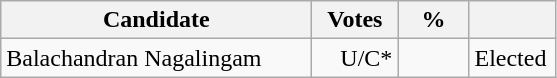<table class="wikitable" border="1" style="text-align:right;">
<tr>
<th align=left width="200">Candidate</th>
<th align=left width="50">Votes</th>
<th align=left width="40">%</th>
<th align=left width="50"></th>
</tr>
<tr>
<td align=left>Balachandran Nagalingam</td>
<td>U/C*</td>
<td></td>
<td align=left>Elected</td>
</tr>
</table>
